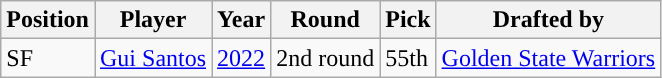<table class="wikitable sortable" style="text-align: left;">
<tr>
<th>Position</th>
<th>Player</th>
<th>Year</th>
<th>Round</th>
<th>Pick</th>
<th>Drafted by</th>
</tr>
<tr>
<td>SF</td>
<td> <a href='#'>Gui Santos</a></td>
<td><a href='#'>2022</a></td>
<td>2nd round</td>
<td>55th</td>
<td><a href='#'>Golden State Warriors</a></td>
</tr>
</table>
